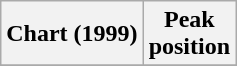<table class="wikitable sortable">
<tr>
<th align="left">Chart (1999)</th>
<th align="center">Peak<br>position</th>
</tr>
<tr>
</tr>
</table>
